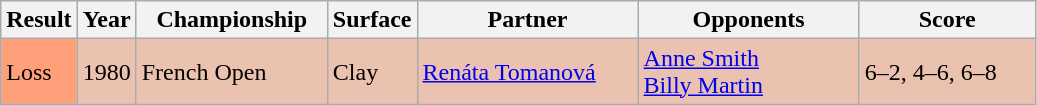<table class="sortable wikitable">
<tr>
<th style="width:40px">Result</th>
<th style="width:30px">Year</th>
<th style="width:120px">Championship</th>
<th style="width:50px">Surface</th>
<th style="width:140px">Partner</th>
<th style="width:140px">Opponents</th>
<th style="width:110px" class="unsortable">Score</th>
</tr>
<tr style="background:#ebc2af;">
<td style="background:#ffa07a;">Loss</td>
<td>1980</td>
<td>French Open</td>
<td>Clay</td>
<td> <a href='#'>Renáta Tomanová</a></td>
<td> <a href='#'>Anne Smith</a><br> <a href='#'>Billy Martin</a></td>
<td>6–2, 4–6, 6–8</td>
</tr>
</table>
